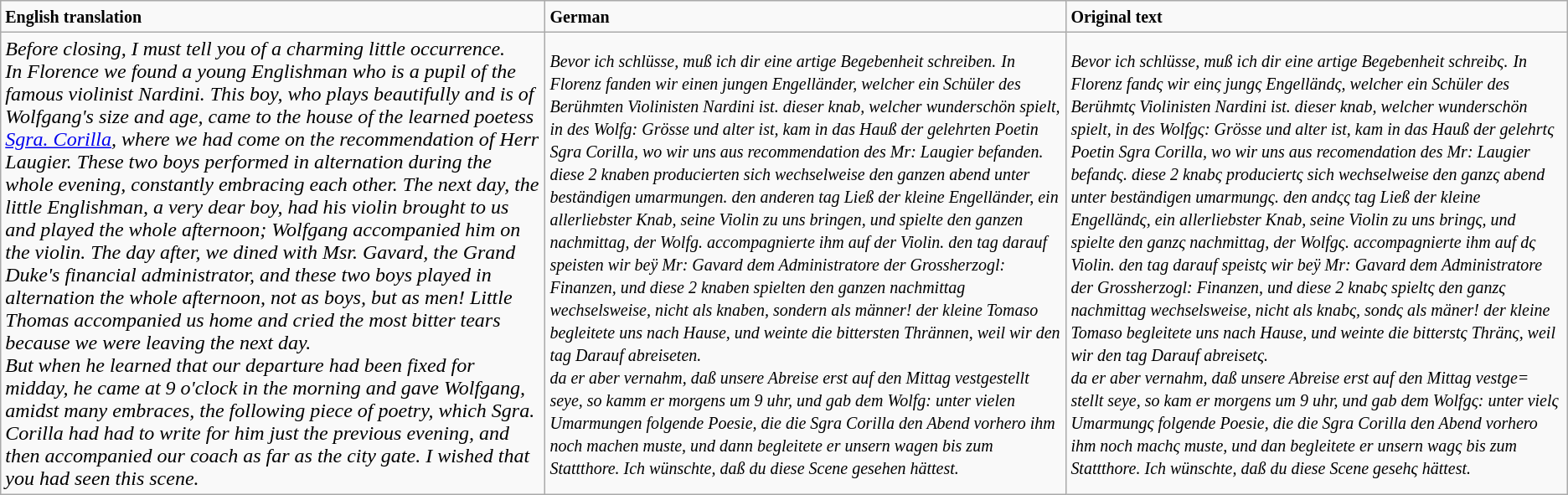<table class="wikitable">
<tr>
<td><small><strong>English translation</strong></small></td>
<td><small><strong>German</strong></small></td>
<td><small><strong>Original text</strong></small></td>
</tr>
<tr>
<td><em>Before closing, I must tell you of a charming little occurrence.</em><br><em>In Florence we found a young Englishman who is a pupil of the famous violinist Nardini. This boy, who plays beautifully and is of Wolfgang's size and age, came to the house of the learned poetess <a href='#'>Sgra. Corilla</a>, where we had come on the recommendation of Herr Laugier. These two boys performed in alternation during the whole evening, constantly embracing each other. The next day, the little Englishman, a very dear boy, had his violin brought to us and played the whole afternoon; Wolfgang accompanied him on the violin. The day after, we dined with Msr. Gavard, the Grand Duke's financial administrator, and these two boys played in alternation the whole afternoon, not as boys, but as men! Little Thomas accompanied us home and cried the most bitter tears because we were leaving the next day.</em><br><em>But when he learned that our departure had been fixed for midday, he came at 9 o'clock in the morning and gave Wolfgang, amidst many embraces, the following piece of poetry, which Sgra. Corilla had had to write for him just the previous evening, and then accompanied our coach as far as the city gate. I wished that you had seen this scene.</em></td>
<td><small><em>Bevor ich schlüsse, muß ich dir eine artige Begebenheit schreiben.</em></small> <small><em>In Florenz fanden wir einen jungen Engelländer, welcher ein Schüler des Berühmten Violinisten Nardini ist. dieser knab, welcher wunderschön spielt, in des Wolfg: Grösse und alter ist, kam in das Hauß der gelehrten Poetin Sgra Corilla, wo wir uns aus recommendation des Mr: Laugier befanden. diese 2 knaben producierten sich wechselweise den ganzen abend unter beständigen umarmungen. den anderen tag Ließ der kleine Engelländer, ein allerliebster Knab, seine Violin zu uns bringen, und spielte den ganzen nachmittag, der Wolfg. accompagnierte ihm auf der Violin. den tag darauf speisten wir beÿ Mr: Gavard dem Administratore der Grossherzogl: Finanzen, und diese 2 knaben spielten den ganzen nachmittag wechselsweise, nicht als knaben, sondern als männer! der kleine Tomaso begleitete uns nach Hause, und weinte die bittersten Thrännen, weil wir den tag Darauf abreiseten.</em></small><br><em><small>da er aber vernahm, daß unsere Abreise erst auf den Mittag vestg</small></em><small><em>estellt seye, so kamm er morgens um 9 uhr, und gab dem Wolfg: unter vielen Umarmungen folgende Poesie, die die Sgra Corilla den Abend vorhero ihm noch machen muste, und dann begleitete er unsern wagen bis zum Stattthore. Ich wünschte, daß du diese Scene gesehen hättest.</em></small></td>
<td><small><em>Bevor ich schlüsse, muß ich dir eine artige Begebenheit schreibς.</em></small> <small><em>In Florenz fandς wir einς jungς Engelländς, welcher ein Schüler des Berühmtς Violinisten Nardini ist. dieser knab, welcher wunderschön spielt, in des Wolfgς: Grösse und alter ist, kam in das Hauß der gelehrtς Poetin Sgra Corilla, wo wir uns aus recomendation des Mr: Laugier befandς. diese 2 knabς produciertς sich wechselweise den ganzς abend unter beständigen umarmungς. den andςς tag Ließ der kleine Engelländς, ein allerliebster Knab, seine Violin zu uns bringς, und spielte den ganzς nachmittag, der Wolfgς. accompagnierte ihm auf dς Violin. den tag darauf speistς wir beÿ Mr: Gavard dem Administratore der Grossherzogl: Finanzen, und diese 2 knabς spieltς den ganzς nachmittag wechselsweise, nicht als knabς, sondς als mäner! der kleine Tomaso begleitete uns nach Hause, und weinte die bitterstς Thränς, weil wir den tag Darauf abreisetς.</em></small><br><em><small>da er aber vernahm, daß unsere Abreise erst auf den Mittag vest</small></em><small><em>ge= stellt seye, so kam er morgens um 9 uhr, und gab dem Wolfgς: unter vielς Umarmungς folgende Poesie, die die Sgra Corilla den Abend vorhero ihm noch machς muste, und dan begleitete er unsern wagς bis zum Stattthore. Ich wünschte, daß du diese Scene gesehς hättest.</em></small></td>
</tr>
</table>
